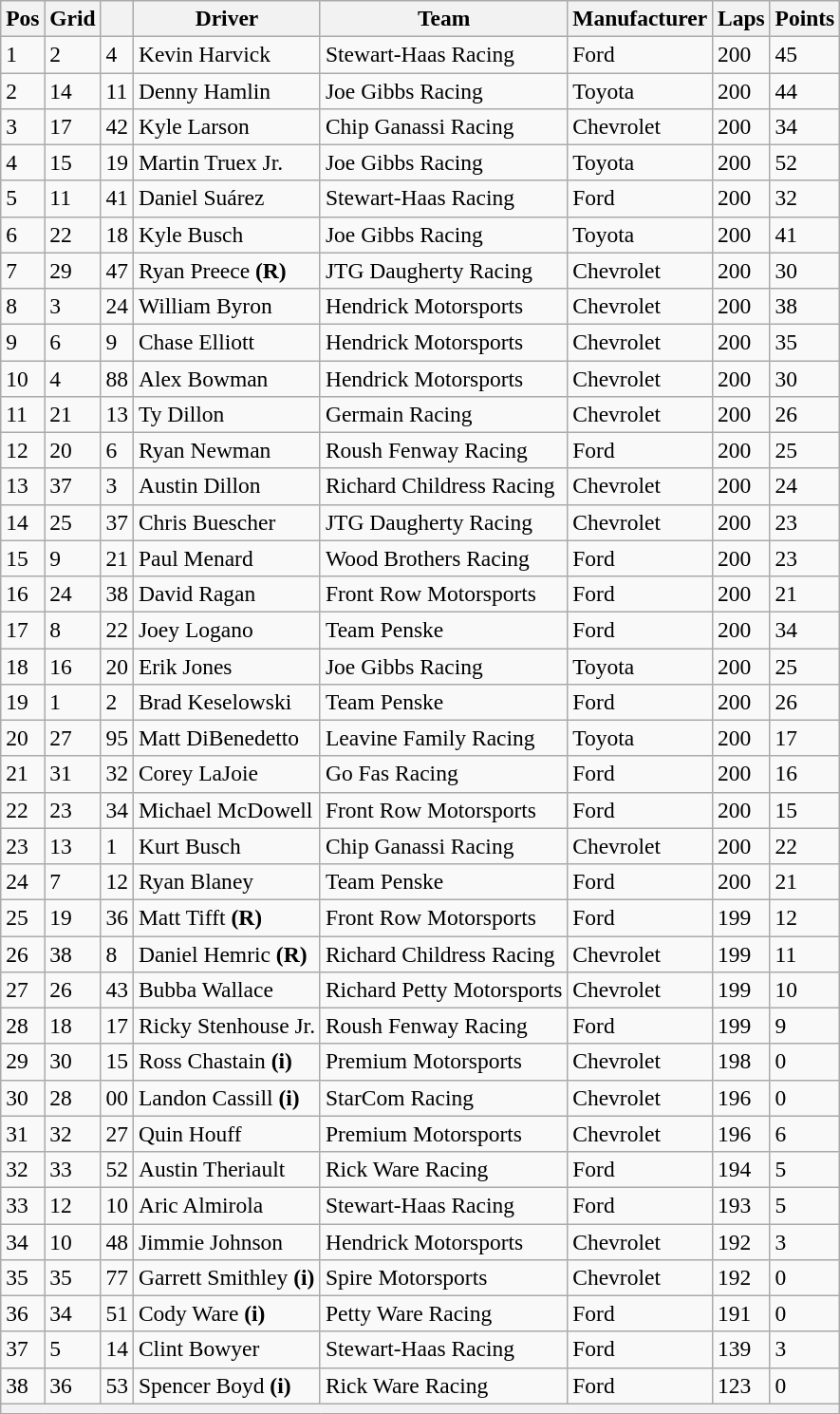<table class="wikitable" style="font-size:98%">
<tr>
<th>Pos</th>
<th>Grid</th>
<th></th>
<th>Driver</th>
<th>Team</th>
<th>Manufacturer</th>
<th>Laps</th>
<th>Points</th>
</tr>
<tr>
<td>1</td>
<td>2</td>
<td>4</td>
<td>Kevin Harvick</td>
<td>Stewart-Haas Racing</td>
<td>Ford</td>
<td>200</td>
<td>45</td>
</tr>
<tr>
<td>2</td>
<td>14</td>
<td>11</td>
<td>Denny Hamlin</td>
<td>Joe Gibbs Racing</td>
<td>Toyota</td>
<td>200</td>
<td>44</td>
</tr>
<tr>
<td>3</td>
<td>17</td>
<td>42</td>
<td>Kyle Larson</td>
<td>Chip Ganassi Racing</td>
<td>Chevrolet</td>
<td>200</td>
<td>34</td>
</tr>
<tr>
<td>4</td>
<td>15</td>
<td>19</td>
<td>Martin Truex Jr.</td>
<td>Joe Gibbs Racing</td>
<td>Toyota</td>
<td>200</td>
<td>52</td>
</tr>
<tr>
<td>5</td>
<td>11</td>
<td>41</td>
<td>Daniel Suárez</td>
<td>Stewart-Haas Racing</td>
<td>Ford</td>
<td>200</td>
<td>32</td>
</tr>
<tr>
<td>6</td>
<td>22</td>
<td>18</td>
<td>Kyle Busch</td>
<td>Joe Gibbs Racing</td>
<td>Toyota</td>
<td>200</td>
<td>41</td>
</tr>
<tr>
<td>7</td>
<td>29</td>
<td>47</td>
<td>Ryan Preece <strong>(R)</strong></td>
<td>JTG Daugherty Racing</td>
<td>Chevrolet</td>
<td>200</td>
<td>30</td>
</tr>
<tr>
<td>8</td>
<td>3</td>
<td>24</td>
<td>William Byron</td>
<td>Hendrick Motorsports</td>
<td>Chevrolet</td>
<td>200</td>
<td>38</td>
</tr>
<tr>
<td>9</td>
<td>6</td>
<td>9</td>
<td>Chase Elliott</td>
<td>Hendrick Motorsports</td>
<td>Chevrolet</td>
<td>200</td>
<td>35</td>
</tr>
<tr>
<td>10</td>
<td>4</td>
<td>88</td>
<td>Alex Bowman</td>
<td>Hendrick Motorsports</td>
<td>Chevrolet</td>
<td>200</td>
<td>30</td>
</tr>
<tr>
<td>11</td>
<td>21</td>
<td>13</td>
<td>Ty Dillon</td>
<td>Germain Racing</td>
<td>Chevrolet</td>
<td>200</td>
<td>26</td>
</tr>
<tr>
<td>12</td>
<td>20</td>
<td>6</td>
<td>Ryan Newman</td>
<td>Roush Fenway Racing</td>
<td>Ford</td>
<td>200</td>
<td>25</td>
</tr>
<tr>
<td>13</td>
<td>37</td>
<td>3</td>
<td>Austin Dillon</td>
<td>Richard Childress Racing</td>
<td>Chevrolet</td>
<td>200</td>
<td>24</td>
</tr>
<tr>
<td>14</td>
<td>25</td>
<td>37</td>
<td>Chris Buescher</td>
<td>JTG Daugherty Racing</td>
<td>Chevrolet</td>
<td>200</td>
<td>23</td>
</tr>
<tr>
<td>15</td>
<td>9</td>
<td>21</td>
<td>Paul Menard</td>
<td>Wood Brothers Racing</td>
<td>Ford</td>
<td>200</td>
<td>23</td>
</tr>
<tr>
<td>16</td>
<td>24</td>
<td>38</td>
<td>David Ragan</td>
<td>Front Row Motorsports</td>
<td>Ford</td>
<td>200</td>
<td>21</td>
</tr>
<tr>
<td>17</td>
<td>8</td>
<td>22</td>
<td>Joey Logano</td>
<td>Team Penske</td>
<td>Ford</td>
<td>200</td>
<td>34</td>
</tr>
<tr>
<td>18</td>
<td>16</td>
<td>20</td>
<td>Erik Jones</td>
<td>Joe Gibbs Racing</td>
<td>Toyota</td>
<td>200</td>
<td>25</td>
</tr>
<tr>
<td>19</td>
<td>1</td>
<td>2</td>
<td>Brad Keselowski</td>
<td>Team Penske</td>
<td>Ford</td>
<td>200</td>
<td>26</td>
</tr>
<tr>
<td>20</td>
<td>27</td>
<td>95</td>
<td>Matt DiBenedetto</td>
<td>Leavine Family Racing</td>
<td>Toyota</td>
<td>200</td>
<td>17</td>
</tr>
<tr>
<td>21</td>
<td>31</td>
<td>32</td>
<td>Corey LaJoie</td>
<td>Go Fas Racing</td>
<td>Ford</td>
<td>200</td>
<td>16</td>
</tr>
<tr>
<td>22</td>
<td>23</td>
<td>34</td>
<td>Michael McDowell</td>
<td>Front Row Motorsports</td>
<td>Ford</td>
<td>200</td>
<td>15</td>
</tr>
<tr>
<td>23</td>
<td>13</td>
<td>1</td>
<td>Kurt Busch</td>
<td>Chip Ganassi Racing</td>
<td>Chevrolet</td>
<td>200</td>
<td>22</td>
</tr>
<tr>
<td>24</td>
<td>7</td>
<td>12</td>
<td>Ryan Blaney</td>
<td>Team Penske</td>
<td>Ford</td>
<td>200</td>
<td>21</td>
</tr>
<tr>
<td>25</td>
<td>19</td>
<td>36</td>
<td>Matt Tifft <strong>(R)</strong></td>
<td>Front Row Motorsports</td>
<td>Ford</td>
<td>199</td>
<td>12</td>
</tr>
<tr>
<td>26</td>
<td>38</td>
<td>8</td>
<td>Daniel Hemric <strong>(R)</strong></td>
<td>Richard Childress Racing</td>
<td>Chevrolet</td>
<td>199</td>
<td>11</td>
</tr>
<tr>
<td>27</td>
<td>26</td>
<td>43</td>
<td>Bubba Wallace</td>
<td>Richard Petty Motorsports</td>
<td>Chevrolet</td>
<td>199</td>
<td>10</td>
</tr>
<tr>
<td>28</td>
<td>18</td>
<td>17</td>
<td>Ricky Stenhouse Jr.</td>
<td>Roush Fenway Racing</td>
<td>Ford</td>
<td>199</td>
<td>9</td>
</tr>
<tr>
<td>29</td>
<td>30</td>
<td>15</td>
<td>Ross Chastain <strong>(i)</strong></td>
<td>Premium Motorsports</td>
<td>Chevrolet</td>
<td>198</td>
<td>0</td>
</tr>
<tr>
<td>30</td>
<td>28</td>
<td>00</td>
<td>Landon Cassill <strong>(i)</strong></td>
<td>StarCom Racing</td>
<td>Chevrolet</td>
<td>196</td>
<td>0</td>
</tr>
<tr>
<td>31</td>
<td>32</td>
<td>27</td>
<td>Quin Houff</td>
<td>Premium Motorsports</td>
<td>Chevrolet</td>
<td>196</td>
<td>6</td>
</tr>
<tr>
<td>32</td>
<td>33</td>
<td>52</td>
<td>Austin Theriault</td>
<td>Rick Ware Racing</td>
<td>Ford</td>
<td>194</td>
<td>5</td>
</tr>
<tr>
<td>33</td>
<td>12</td>
<td>10</td>
<td>Aric Almirola</td>
<td>Stewart-Haas Racing</td>
<td>Ford</td>
<td>193</td>
<td>5</td>
</tr>
<tr>
<td>34</td>
<td>10</td>
<td>48</td>
<td>Jimmie Johnson</td>
<td>Hendrick Motorsports</td>
<td>Chevrolet</td>
<td>192</td>
<td>3</td>
</tr>
<tr>
<td>35</td>
<td>35</td>
<td>77</td>
<td>Garrett Smithley <strong>(i)</strong></td>
<td>Spire Motorsports</td>
<td>Chevrolet</td>
<td>192</td>
<td>0</td>
</tr>
<tr>
<td>36</td>
<td>34</td>
<td>51</td>
<td>Cody Ware <strong>(i)</strong></td>
<td>Petty Ware Racing</td>
<td>Ford</td>
<td>191</td>
<td>0</td>
</tr>
<tr>
<td>37</td>
<td>5</td>
<td>14</td>
<td>Clint Bowyer</td>
<td>Stewart-Haas Racing</td>
<td>Ford</td>
<td>139</td>
<td>3</td>
</tr>
<tr>
<td>38</td>
<td>36</td>
<td>53</td>
<td>Spencer Boyd <strong>(i)</strong></td>
<td>Rick Ware Racing</td>
<td>Ford</td>
<td>123</td>
<td>0</td>
</tr>
<tr>
<th colspan="8"></th>
</tr>
</table>
